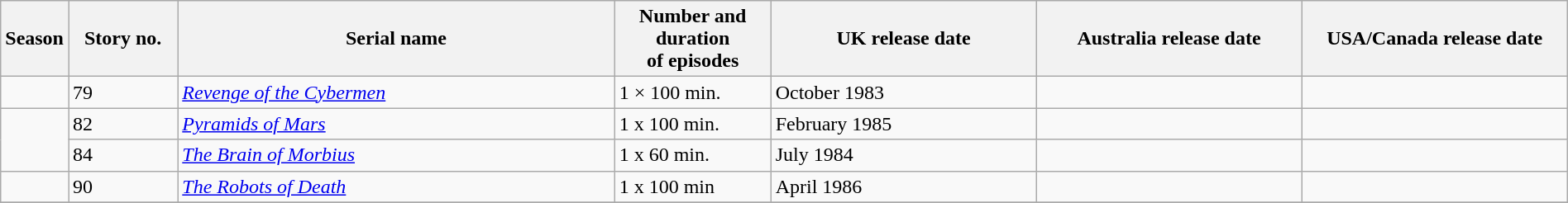<table class="wikitable sortable" style="width:100%;">
<tr>
<th style="width:4%;">Season</th>
<th style="width:7%;">Story no.</th>
<th style="width:28%;">Serial name</th>
<th style="width:10%;">Number and duration<br>of episodes</th>
<th style="width:17%;">UK release date</th>
<th style="width:17%;">Australia  release date</th>
<th style="width:17%;">USA/Canada release date</th>
</tr>
<tr>
<td></td>
<td>79</td>
<td><em><a href='#'>Revenge of the Cybermen</a></em></td>
<td>1 × 100 min.</td>
<td data-sort-value="1983-10">October 1983 </td>
<td></td>
<td></td>
</tr>
<tr>
<td rowspan="2"></td>
<td>82</td>
<td><em><a href='#'>Pyramids of Mars</a></em></td>
<td>1 x 100 min.</td>
<td data-sort-value="1985-02">February 1985 </td>
<td></td>
<td></td>
</tr>
<tr>
<td>84</td>
<td><em><a href='#'>The Brain of Morbius</a></em></td>
<td>1 x 60 min.<br></td>
<td data-sort-value="1984-07">July 1984 </td>
<td></td>
<td></td>
</tr>
<tr>
<td></td>
<td>90</td>
<td><em><a href='#'>The Robots of Death</a></em></td>
<td>1 x 100 min<br></td>
<td data-sort-value="1986-04">April 1986 </td>
<td></td>
<td></td>
</tr>
<tr>
</tr>
</table>
